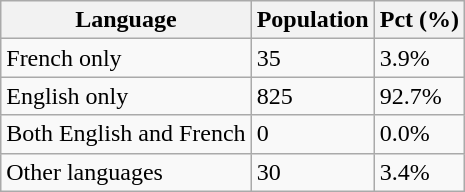<table class="wikitable">
<tr>
<th>Language</th>
<th>Population</th>
<th>Pct (%)</th>
</tr>
<tr>
<td>French only</td>
<td>35</td>
<td>3.9%</td>
</tr>
<tr>
<td>English only</td>
<td>825</td>
<td>92.7%</td>
</tr>
<tr>
<td>Both English and French</td>
<td>0</td>
<td>0.0%</td>
</tr>
<tr>
<td>Other languages</td>
<td>30</td>
<td>3.4%</td>
</tr>
</table>
